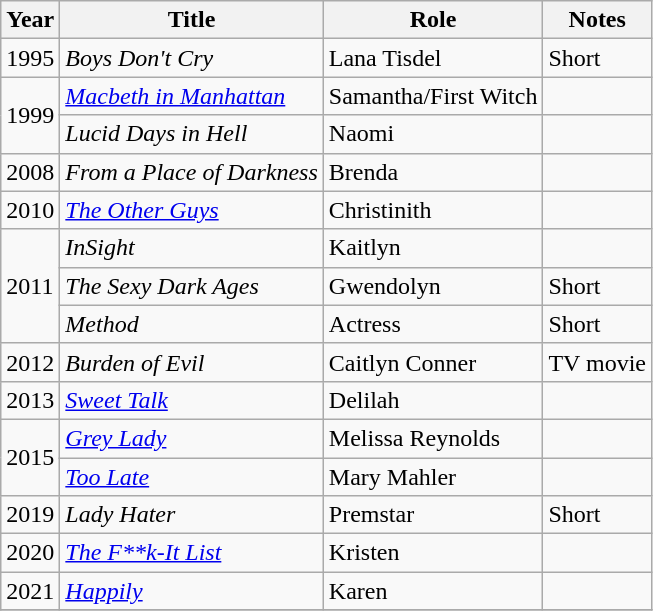<table class="wikitable sortable">
<tr>
<th>Year</th>
<th>Title</th>
<th>Role</th>
<th>Notes</th>
</tr>
<tr>
<td>1995</td>
<td><em>Boys Don't Cry</em></td>
<td>Lana Tisdel</td>
<td>Short</td>
</tr>
<tr>
<td rowspan="2">1999</td>
<td><em><a href='#'>Macbeth in Manhattan</a></em></td>
<td>Samantha/First Witch</td>
<td></td>
</tr>
<tr>
<td><em>Lucid Days in Hell</em></td>
<td>Naomi</td>
<td></td>
</tr>
<tr>
<td>2008</td>
<td><em>From a Place of Darkness</em></td>
<td>Brenda</td>
<td></td>
</tr>
<tr>
<td>2010</td>
<td><em><a href='#'>The Other Guys</a></em></td>
<td>Christinith</td>
<td></td>
</tr>
<tr>
<td rowspan="3">2011</td>
<td><em>InSight</em></td>
<td>Kaitlyn</td>
<td></td>
</tr>
<tr>
<td><em>The Sexy Dark Ages</em></td>
<td>Gwendolyn</td>
<td>Short</td>
</tr>
<tr>
<td><em>Method</em></td>
<td>Actress</td>
<td>Short</td>
</tr>
<tr>
<td>2012</td>
<td><em>Burden of Evil</em></td>
<td>Caitlyn Conner</td>
<td>TV movie</td>
</tr>
<tr>
<td>2013</td>
<td><em><a href='#'>Sweet Talk</a></em></td>
<td>Delilah</td>
<td></td>
</tr>
<tr>
<td rowspan="2">2015</td>
<td><em><a href='#'>Grey Lady</a></em></td>
<td>Melissa Reynolds</td>
<td></td>
</tr>
<tr>
<td><em><a href='#'>Too Late</a></em></td>
<td>Mary Mahler</td>
<td></td>
</tr>
<tr>
<td>2019</td>
<td><em>Lady Hater</em></td>
<td>Premstar</td>
<td>Short</td>
</tr>
<tr>
<td>2020</td>
<td><em><a href='#'>The F**k-It List</a></em></td>
<td>Kristen</td>
<td></td>
</tr>
<tr>
<td>2021</td>
<td><em><a href='#'>Happily</a></em></td>
<td>Karen</td>
<td></td>
</tr>
<tr>
</tr>
</table>
